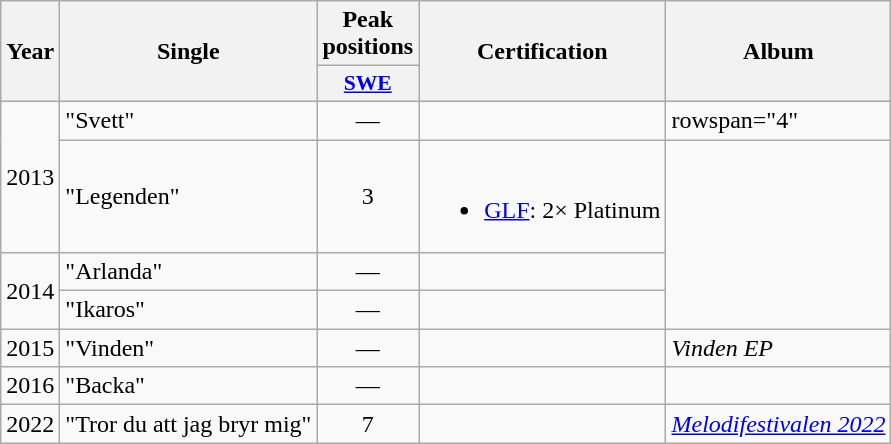<table class="wikitable">
<tr>
<th align="center" rowspan="2">Year</th>
<th align="center" rowspan="2">Single</th>
<th align="center" colspan="1">Peak positions</th>
<th align="center" rowspan="2">Certification</th>
<th align="center" rowspan="2">Album</th>
</tr>
<tr>
<th scope="col" style="width:3em;font-size:90%;"><a href='#'>SWE</a><br></th>
</tr>
<tr>
<td style="text-align:center;" rowspan=2>2013</td>
<td>"Svett"</td>
<td style="text-align:center;">—</td>
<td style="text-align:center;"></td>
<td>rowspan="4" </td>
</tr>
<tr>
<td>"Legenden"<br></td>
<td style="text-align:center;">3</td>
<td><br><ul><li><a href='#'>GLF</a>: 2× Platinum</li></ul></td>
</tr>
<tr>
<td style="text-align:center;" rowspan="2">2014</td>
<td>"Arlanda"<br></td>
<td style="text-align:center;">—</td>
<td style="text-align:center;"></td>
</tr>
<tr>
<td>"Ikaros"</td>
<td style="text-align:center;">—</td>
<td style="text-align:center;"></td>
</tr>
<tr>
<td style="text-align:center;">2015</td>
<td>"Vinden"</td>
<td style="text-align:center;">—</td>
<td style="text-align:center;"></td>
<td><em>Vinden EP</em></td>
</tr>
<tr>
<td style="text-align:center;">2016</td>
<td>"Backa"<br></td>
<td style="text-align:center;">—</td>
<td style="text-align:center;"></td>
<td></td>
</tr>
<tr>
<td style="text-align:center;">2022</td>
<td>"Tror du att jag bryr mig" <br></td>
<td style="text-align:center;">7<br></td>
<td style="text-align:center;"></td>
<td><em><a href='#'>Melodifestivalen 2022</a></em></td>
</tr>
</table>
